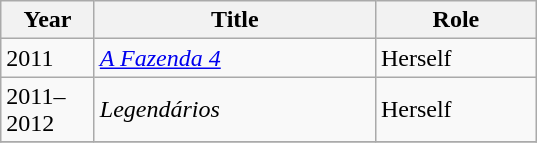<table class="wikitable sortable">
<tr>
<th width=055>Year</th>
<th width=180>Title</th>
<th width=100>Role</th>
</tr>
<tr>
<td>2011</td>
<td><em><a href='#'>A Fazenda 4</a></em></td>
<td>Herself</td>
</tr>
<tr>
<td>2011–2012</td>
<td><em>Legendários</em></td>
<td>Herself</td>
</tr>
<tr>
</tr>
</table>
